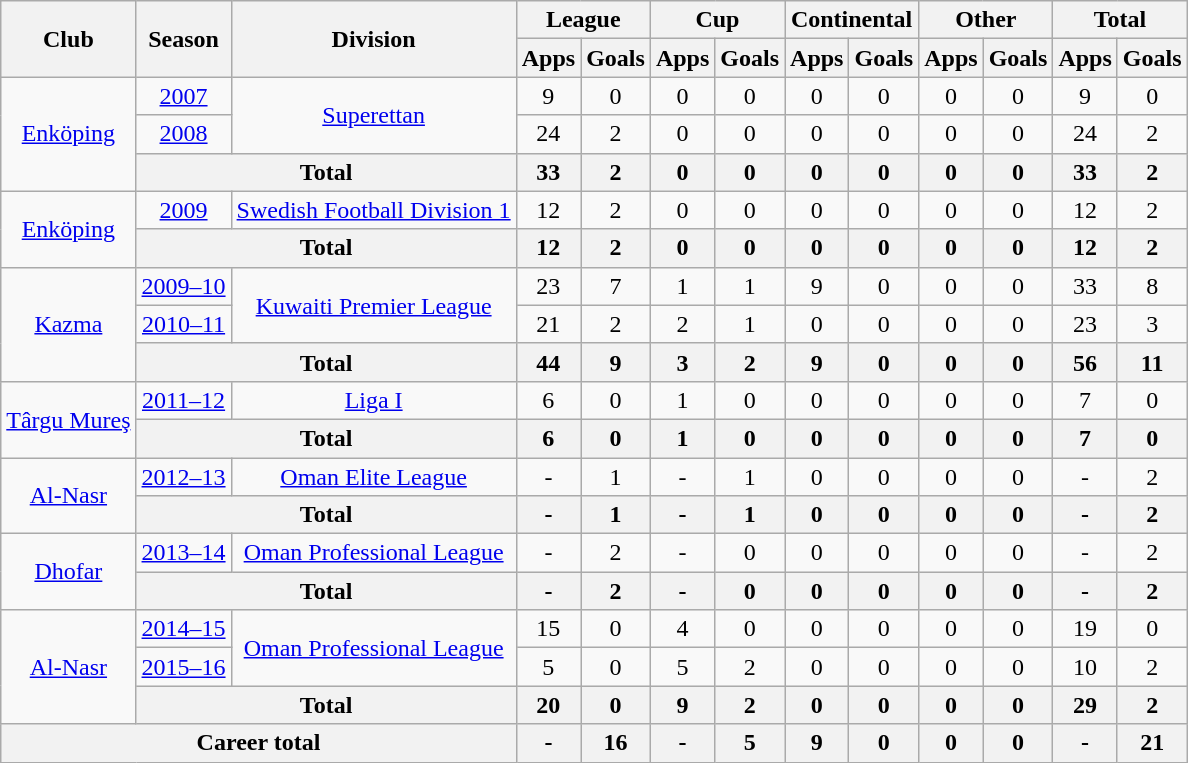<table class="wikitable" style="text-align: center;">
<tr>
<th rowspan="2">Club</th>
<th rowspan="2">Season</th>
<th rowspan="2">Division</th>
<th colspan="2">League</th>
<th colspan="2">Cup</th>
<th colspan="2">Continental</th>
<th colspan="2">Other</th>
<th colspan="2">Total</th>
</tr>
<tr>
<th>Apps</th>
<th>Goals</th>
<th>Apps</th>
<th>Goals</th>
<th>Apps</th>
<th>Goals</th>
<th>Apps</th>
<th>Goals</th>
<th>Apps</th>
<th>Goals</th>
</tr>
<tr>
<td rowspan="3"><a href='#'>Enköping</a></td>
<td><a href='#'>2007</a></td>
<td rowspan="2"><a href='#'>Superettan</a></td>
<td>9</td>
<td>0</td>
<td>0</td>
<td>0</td>
<td>0</td>
<td>0</td>
<td>0</td>
<td>0</td>
<td>9</td>
<td>0</td>
</tr>
<tr>
<td><a href='#'>2008</a></td>
<td>24</td>
<td>2</td>
<td>0</td>
<td>0</td>
<td>0</td>
<td>0</td>
<td>0</td>
<td>0</td>
<td>24</td>
<td>2</td>
</tr>
<tr>
<th colspan="2">Total</th>
<th>33</th>
<th>2</th>
<th>0</th>
<th>0</th>
<th>0</th>
<th>0</th>
<th>0</th>
<th>0</th>
<th>33</th>
<th>2</th>
</tr>
<tr>
<td rowspan="2"><a href='#'>Enköping</a></td>
<td><a href='#'>2009</a></td>
<td rowspan="1"><a href='#'>Swedish Football Division 1</a></td>
<td>12</td>
<td>2</td>
<td>0</td>
<td>0</td>
<td>0</td>
<td>0</td>
<td>0</td>
<td>0</td>
<td>12</td>
<td>2</td>
</tr>
<tr>
<th colspan="2">Total</th>
<th>12</th>
<th>2</th>
<th>0</th>
<th>0</th>
<th>0</th>
<th>0</th>
<th>0</th>
<th>0</th>
<th>12</th>
<th>2</th>
</tr>
<tr>
<td rowspan="3"><a href='#'>Kazma</a></td>
<td><a href='#'>2009–10</a></td>
<td rowspan="2"><a href='#'>Kuwaiti Premier League</a></td>
<td>23</td>
<td>7</td>
<td>1</td>
<td>1</td>
<td>9</td>
<td>0</td>
<td>0</td>
<td>0</td>
<td>33</td>
<td>8</td>
</tr>
<tr>
<td><a href='#'>2010–11</a></td>
<td>21</td>
<td>2</td>
<td>2</td>
<td>1</td>
<td>0</td>
<td>0</td>
<td>0</td>
<td>0</td>
<td>23</td>
<td>3</td>
</tr>
<tr>
<th colspan="2">Total</th>
<th>44</th>
<th>9</th>
<th>3</th>
<th>2</th>
<th>9</th>
<th>0</th>
<th>0</th>
<th>0</th>
<th>56</th>
<th>11</th>
</tr>
<tr>
<td rowspan="2"><a href='#'>Târgu Mureş</a></td>
<td><a href='#'>2011–12</a></td>
<td rowspan="1"><a href='#'>Liga I</a></td>
<td>6</td>
<td>0</td>
<td>1</td>
<td>0</td>
<td>0</td>
<td>0</td>
<td>0</td>
<td>0</td>
<td>7</td>
<td>0</td>
</tr>
<tr>
<th colspan="2">Total</th>
<th>6</th>
<th>0</th>
<th>1</th>
<th>0</th>
<th>0</th>
<th>0</th>
<th>0</th>
<th>0</th>
<th>7</th>
<th>0</th>
</tr>
<tr>
<td rowspan="2"><a href='#'>Al-Nasr</a></td>
<td><a href='#'>2012–13</a></td>
<td rowspan="1"><a href='#'>Oman Elite League</a></td>
<td>-</td>
<td>1</td>
<td>-</td>
<td>1</td>
<td>0</td>
<td>0</td>
<td>0</td>
<td>0</td>
<td>-</td>
<td>2</td>
</tr>
<tr>
<th colspan="2">Total</th>
<th>-</th>
<th>1</th>
<th>-</th>
<th>1</th>
<th>0</th>
<th>0</th>
<th>0</th>
<th>0</th>
<th>-</th>
<th>2</th>
</tr>
<tr>
<td rowspan="2"><a href='#'>Dhofar</a></td>
<td><a href='#'>2013–14</a></td>
<td rowspan="1"><a href='#'>Oman Professional League</a></td>
<td>-</td>
<td>2</td>
<td>-</td>
<td>0</td>
<td>0</td>
<td>0</td>
<td>0</td>
<td>0</td>
<td>-</td>
<td>2</td>
</tr>
<tr>
<th colspan="2">Total</th>
<th>-</th>
<th>2</th>
<th>-</th>
<th>0</th>
<th>0</th>
<th>0</th>
<th>0</th>
<th>0</th>
<th>-</th>
<th>2</th>
</tr>
<tr>
<td rowspan="3"><a href='#'>Al-Nasr</a></td>
<td><a href='#'>2014–15</a></td>
<td rowspan="2"><a href='#'>Oman Professional League</a></td>
<td>15</td>
<td>0</td>
<td>4</td>
<td>0</td>
<td>0</td>
<td>0</td>
<td>0</td>
<td>0</td>
<td>19</td>
<td>0</td>
</tr>
<tr>
<td><a href='#'>2015–16</a></td>
<td>5</td>
<td>0</td>
<td>5</td>
<td>2</td>
<td>0</td>
<td>0</td>
<td>0</td>
<td>0</td>
<td>10</td>
<td>2</td>
</tr>
<tr>
<th colspan="2">Total</th>
<th>20</th>
<th>0</th>
<th>9</th>
<th>2</th>
<th>0</th>
<th>0</th>
<th>0</th>
<th>0</th>
<th>29</th>
<th>2</th>
</tr>
<tr>
<th colspan="3">Career total</th>
<th>-</th>
<th>16</th>
<th>-</th>
<th>5</th>
<th>9</th>
<th>0</th>
<th>0</th>
<th>0</th>
<th>-</th>
<th>21</th>
</tr>
</table>
